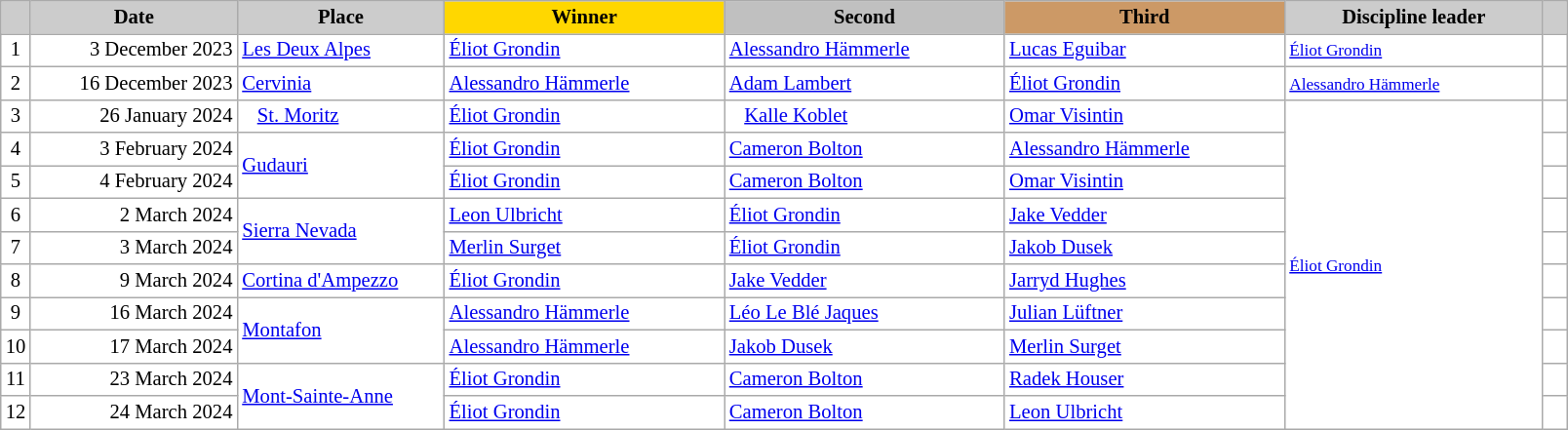<table class="wikitable plainrowheaders" style="background:#fff; font-size:86%; line-height:16px; border:grey solid 1px; border-collapse:collapse;">
<tr>
<th scope="col" style="background:#ccc; width=10 px;"></th>
<th scope="col" style="background:#ccc; width:135px;">Date</th>
<th scope="col" style="background:#ccc; width:135px;">Place</th>
<th scope="col" style="background:gold; width:185px;">Winner</th>
<th scope="col" style="background:silver; width:185px;">Second</th>
<th scope="col" style="background:#c96; width:185px;">Third</th>
<th scope="col" style="background:#ccc; width:170px;">Discipline leader</th>
<th scope="col" style="background:#ccc; width:10px;"></th>
</tr>
<tr>
<td align="center">1</td>
<td align="right">3 December 2023</td>
<td> <a href='#'>Les Deux Alpes</a></td>
<td> <a href='#'>Éliot Grondin</a></td>
<td> <a href='#'>Alessandro Hämmerle</a></td>
<td> <a href='#'>Lucas Eguibar</a></td>
<td><small> <a href='#'>Éliot Grondin</a></small></td>
<td></td>
</tr>
<tr>
<td align="center">2</td>
<td align="right">16 December 2023</td>
<td> <a href='#'>Cervinia</a></td>
<td> <a href='#'>Alessandro Hämmerle</a></td>
<td> <a href='#'>Adam Lambert</a></td>
<td> <a href='#'>Éliot Grondin</a></td>
<td><small> <a href='#'>Alessandro Hämmerle</a></small></td>
<td></td>
</tr>
<tr>
<td align="center">3</td>
<td align="right">26 January 2024</td>
<td>   <a href='#'>St. Moritz</a></td>
<td> <a href='#'>Éliot Grondin</a></td>
<td>   <a href='#'>Kalle Koblet</a></td>
<td> <a href='#'>Omar Visintin</a></td>
<td rowspan=10><small> <a href='#'>Éliot Grondin</a></small></td>
<td></td>
</tr>
<tr>
<td align="center">4</td>
<td align="right">3 February 2024</td>
<td rowspan=2> <a href='#'>Gudauri</a></td>
<td> <a href='#'>Éliot Grondin</a></td>
<td> <a href='#'>Cameron Bolton</a></td>
<td> <a href='#'>Alessandro Hämmerle</a></td>
<td></td>
</tr>
<tr>
<td align="center">5</td>
<td align="right">4 February 2024</td>
<td> <a href='#'>Éliot Grondin</a></td>
<td> <a href='#'>Cameron Bolton</a></td>
<td> <a href='#'>Omar Visintin</a></td>
<td></td>
</tr>
<tr>
<td align="center">6</td>
<td align="right">2 March 2024</td>
<td rowspan=2> <a href='#'>Sierra Nevada</a></td>
<td> <a href='#'>Leon Ulbricht</a></td>
<td> <a href='#'>Éliot Grondin</a></td>
<td> <a href='#'>Jake Vedder</a></td>
<td></td>
</tr>
<tr>
<td align="center">7</td>
<td align="right">3 March 2024</td>
<td> <a href='#'>Merlin Surget</a></td>
<td> <a href='#'>Éliot Grondin</a></td>
<td> <a href='#'>Jakob Dusek</a></td>
<td></td>
</tr>
<tr>
<td align="center">8</td>
<td align="right">9 March 2024</td>
<td> <a href='#'>Cortina d'Ampezzo</a></td>
<td> <a href='#'>Éliot Grondin</a></td>
<td> <a href='#'>Jake Vedder</a></td>
<td> <a href='#'>Jarryd Hughes</a></td>
<td></td>
</tr>
<tr>
<td align="center">9</td>
<td align="right">16 March 2024</td>
<td rowspan=2> <a href='#'>Montafon</a></td>
<td> <a href='#'>Alessandro Hämmerle</a></td>
<td> <a href='#'>Léo Le Blé Jaques</a></td>
<td> <a href='#'>Julian Lüftner</a></td>
<td></td>
</tr>
<tr>
<td align="center">10</td>
<td align="right">17 March 2024</td>
<td> <a href='#'>Alessandro Hämmerle</a></td>
<td> <a href='#'>Jakob Dusek</a></td>
<td> <a href='#'>Merlin Surget</a></td>
<td></td>
</tr>
<tr>
<td align="center">11</td>
<td align="right">23 March 2024</td>
<td rowspan=2> <a href='#'>Mont-Sainte-Anne</a></td>
<td> <a href='#'>Éliot Grondin</a></td>
<td> <a href='#'>Cameron Bolton</a></td>
<td> <a href='#'>Radek Houser</a></td>
<td></td>
</tr>
<tr>
<td align="center">12</td>
<td align="right">24 March 2024</td>
<td> <a href='#'>Éliot Grondin</a></td>
<td> <a href='#'>Cameron Bolton</a></td>
<td> <a href='#'>Leon Ulbricht</a></td>
<td></td>
</tr>
</table>
